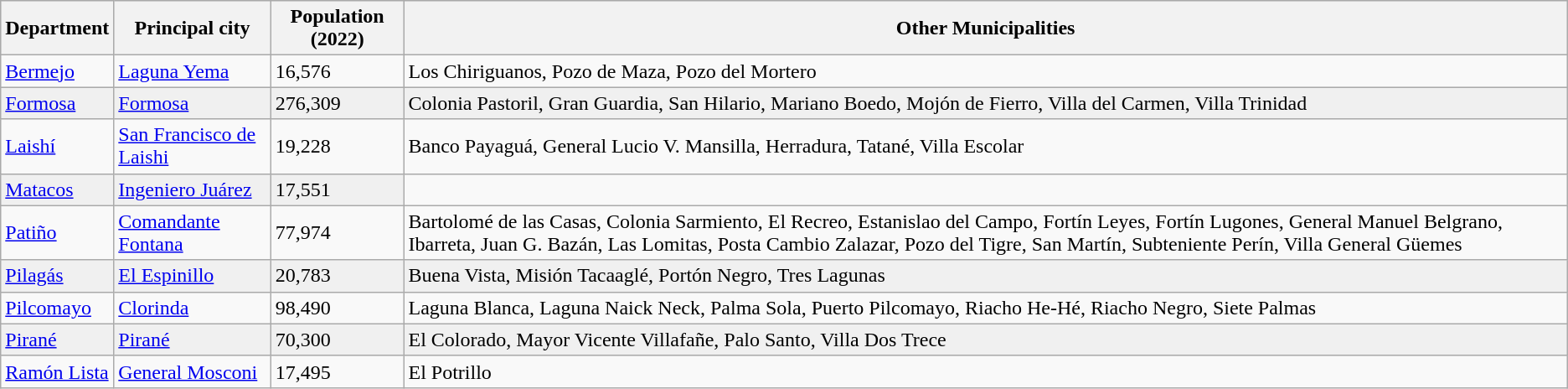<table class="wikitable">
<tr style="background:#e0e0e0;">
<th>Department</th>
<th>Principal city</th>
<th>Population (2022)</th>
<th>Other Municipalities</th>
</tr>
<tr>
<td><a href='#'>Bermejo</a></td>
<td><a href='#'>Laguna Yema</a></td>
<td>16,576</td>
<td>Los Chiriguanos, Pozo de Maza, Pozo del Mortero</td>
</tr>
<tr style="background:#f0f0f0;">
<td><a href='#'>Formosa</a></td>
<td><a href='#'>Formosa</a></td>
<td>276,309</td>
<td>Colonia Pastoril, Gran Guardia, San Hilario, Mariano Boedo, Mojón de Fierro, Villa del Carmen, Villa Trinidad</td>
</tr>
<tr>
<td><a href='#'>Laishí</a></td>
<td><a href='#'>San Francisco de Laishi</a></td>
<td>19,228</td>
<td>Banco Payaguá, General Lucio V. Mansilla, Herradura, Tatané, Villa Escolar</td>
</tr>
<tr style="background:#f0f0f0;">
<td><a href='#'>Matacos</a></td>
<td><a href='#'>Ingeniero Juárez</a></td>
<td>17,551</td>
</tr>
<tr>
<td><a href='#'>Patiño</a></td>
<td><a href='#'>Comandante Fontana</a></td>
<td>77,974</td>
<td>Bartolomé de las Casas, Colonia Sarmiento, El Recreo, Estanislao del Campo, Fortín Leyes, Fortín Lugones, General Manuel Belgrano, Ibarreta, Juan G. Bazán, Las Lomitas, Posta Cambio Zalazar, Pozo del Tigre, San Martín, Subteniente Perín, Villa General Güemes</td>
</tr>
<tr style="background:#f0f0f0;">
<td><a href='#'>Pilagás</a></td>
<td><a href='#'>El Espinillo</a></td>
<td>20,783</td>
<td>Buena Vista, Misión Tacaaglé, Portón Negro, Tres Lagunas</td>
</tr>
<tr>
<td><a href='#'>Pilcomayo</a></td>
<td><a href='#'>Clorinda</a></td>
<td>98,490</td>
<td>Laguna Blanca, Laguna Naick Neck, Palma Sola, Puerto Pilcomayo, Riacho He-Hé, Riacho Negro, Siete Palmas</td>
</tr>
<tr style="background:#f0f0f0;">
<td><a href='#'>Pirané</a></td>
<td><a href='#'>Pirané</a></td>
<td>70,300</td>
<td>El Colorado, Mayor Vicente Villafañe, Palo Santo, Villa Dos Trece</td>
</tr>
<tr>
<td><a href='#'>Ramón Lista</a></td>
<td><a href='#'>General Mosconi</a></td>
<td>17,495</td>
<td>El Potrillo</td>
</tr>
</table>
